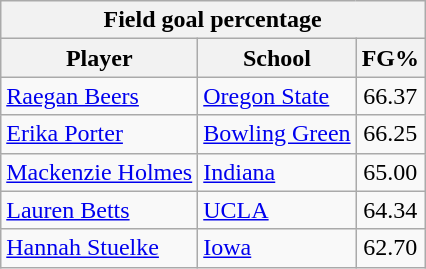<table class="wikitable sortable style="text-align: center;">
<tr>
<th colspan=3>Field goal percentage</th>
</tr>
<tr>
<th>Player</th>
<th>School</th>
<th style=width:2em>FG%</th>
</tr>
<tr>
<td><a href='#'>Raegan Beers</a></td>
<td><a href='#'>Oregon State</a></td>
<td align=center>66.37</td>
</tr>
<tr>
<td><a href='#'>Erika Porter</a></td>
<td><a href='#'>Bowling Green</a></td>
<td align=center>66.25</td>
</tr>
<tr>
<td><a href='#'>Mackenzie Holmes</a></td>
<td><a href='#'>Indiana</a></td>
<td align=center>65.00</td>
</tr>
<tr>
<td><a href='#'>Lauren Betts</a></td>
<td><a href='#'>UCLA</a></td>
<td align=center>64.34</td>
</tr>
<tr>
<td><a href='#'>Hannah Stuelke</a></td>
<td><a href='#'>Iowa</a></td>
<td align=center>62.70</td>
</tr>
</table>
